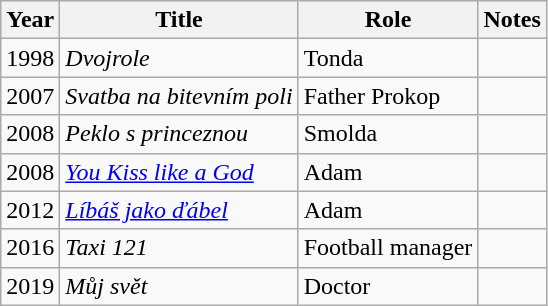<table class="wikitable sortable">
<tr>
<th>Year</th>
<th>Title</th>
<th>Role</th>
<th class="unsortable">Notes</th>
</tr>
<tr>
<td>1998</td>
<td><em>Dvojrole</em></td>
<td>Tonda</td>
<td></td>
</tr>
<tr>
<td>2007</td>
<td><em>Svatba na bitevním poli</em></td>
<td>Father Prokop</td>
<td></td>
</tr>
<tr>
<td>2008</td>
<td><em>Peklo s princeznou</em></td>
<td>Smolda</td>
<td></td>
</tr>
<tr>
<td>2008</td>
<td><em><a href='#'>You Kiss like a God</a></em></td>
<td>Adam</td>
<td></td>
</tr>
<tr>
<td>2012</td>
<td><em><a href='#'>Líbáš jako ďábel</a></em></td>
<td>Adam</td>
<td></td>
</tr>
<tr>
<td>2016</td>
<td><em>Taxi 121</em></td>
<td>Football manager</td>
<td></td>
</tr>
<tr>
<td>2019</td>
<td><em>Můj svět</em></td>
<td>Doctor</td>
<td></td>
</tr>
</table>
